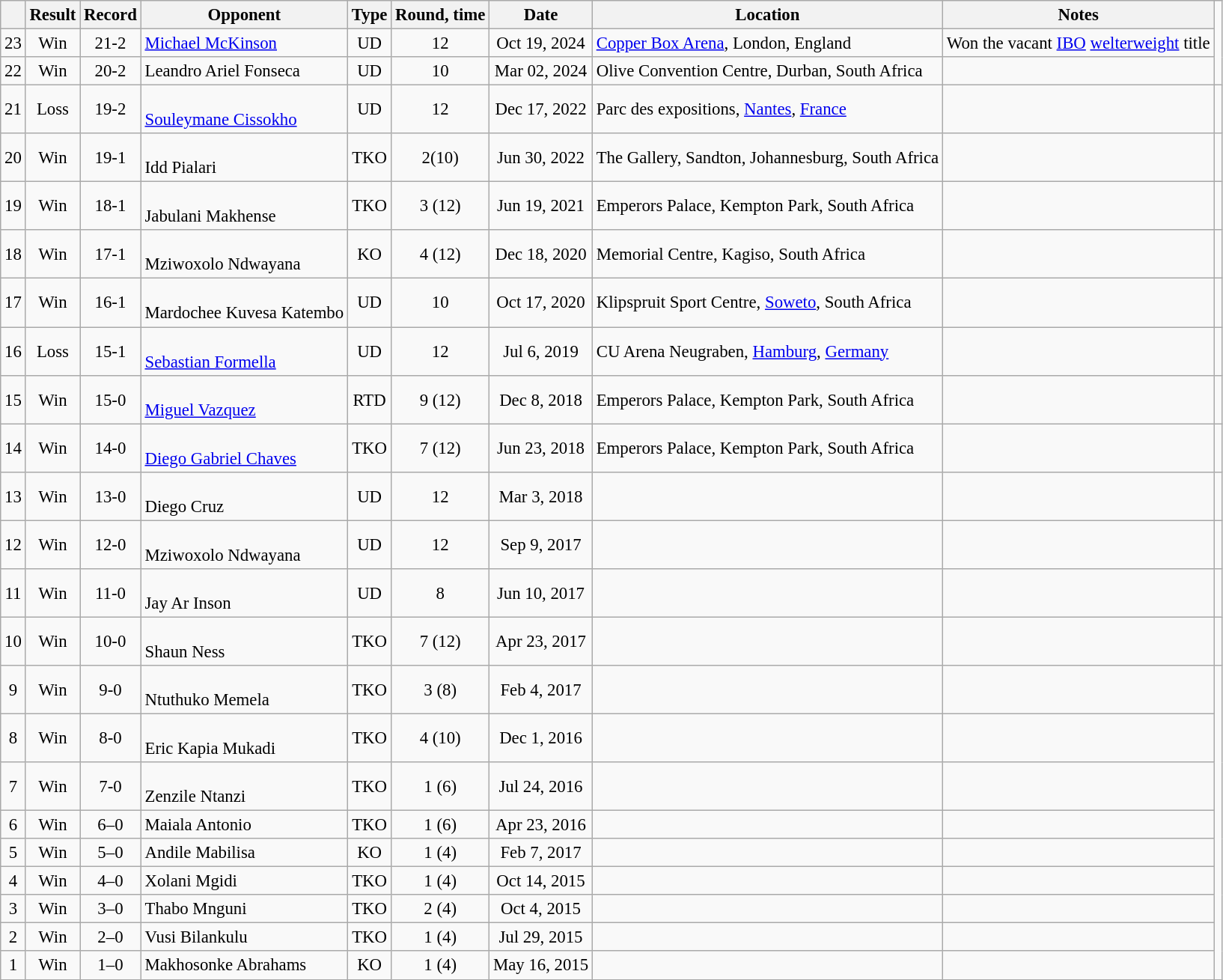<table class="wikitable" style="text-align:center; font-size:95%">
<tr>
<th></th>
<th>Result</th>
<th>Record</th>
<th>Opponent</th>
<th>Type</th>
<th>Round, time</th>
<th>Date</th>
<th>Location</th>
<th>Notes</th>
</tr>
<tr>
<td>23</td>
<td> Win</td>
<td>21-2</td>
<td style="text-align:left;"> <a href='#'>Michael McKinson</a></td>
<td>UD</td>
<td>12</td>
<td>Oct 19, 2024</td>
<td style="text-align:left;"> <a href='#'>Copper Box Arena</a>, London, England</td>
<td style="text-align:left;">Won the vacant <a href='#'>IBO</a> <a href='#'>welterweight</a> title</td>
</tr>
<tr>
<td>22</td>
<td> Win</td>
<td>20-2</td>
<td style="text-align:left;"> Leandro Ariel Fonseca</td>
<td>UD</td>
<td>10</td>
<td>Mar 02, 2024</td>
<td style="text-align:left;"> Olive Convention Centre, Durban, South Africa</td>
<td></td>
</tr>
<tr>
<td>21</td>
<td> Loss</td>
<td>19-2</td>
<td style="text-align:left;"><br><a href='#'>Souleymane Cissokho</a></td>
<td>UD</td>
<td>12</td>
<td>Dec 17, 2022</td>
<td style="text-align:left;"> Parc des expositions, <a href='#'>Nantes</a>, <a href='#'>France</a></td>
<td style="text-align:left;"></td>
<td></td>
</tr>
<tr>
<td>20</td>
<td> Win</td>
<td>19-1</td>
<td style="text-align:left;"><br>Idd Pialari</td>
<td>TKO</td>
<td>2(10) </td>
<td>Jun 30, 2022</td>
<td style="text-align:left;"> The Gallery, Sandton, Johannesburg, South Africa</td>
<td></td>
</tr>
<tr>
<td>19</td>
<td> Win</td>
<td>18-1</td>
<td style="text-align:left;"><br>Jabulani Makhense</td>
<td>TKO</td>
<td>3 (12) </td>
<td>Jun 19, 2021</td>
<td style="text-align:left;"> Emperors Palace, Kempton Park, South Africa</td>
<td style="text-align:left;"><br></td>
<td></td>
</tr>
<tr>
<td>18</td>
<td> Win</td>
<td>17-1</td>
<td style="text-align:left;"><br>Mziwoxolo Ndwayana</td>
<td>KO</td>
<td>4 (12) </td>
<td>Dec 18, 2020</td>
<td style="text-align:left;"> Memorial Centre, Kagiso, South Africa</td>
<td style="text-align:left;"><br></td>
<td></td>
</tr>
<tr>
<td>17</td>
<td> Win</td>
<td>16-1</td>
<td style="text-align:left;"><br>Mardochee Kuvesa Katembo</td>
<td>UD</td>
<td>10</td>
<td>Oct 17, 2020</td>
<td style="text-align:left;"> Klipspruit Sport Centre, <a href='#'>Soweto</a>, South Africa</td>
<td align=left></td>
<td></td>
</tr>
<tr>
<td>16</td>
<td> Loss</td>
<td>15-1</td>
<td style="text-align:left;"><br><a href='#'>Sebastian Formella</a></td>
<td>UD</td>
<td>12</td>
<td>Jul 6, 2019</td>
<td style="text-align:left;"> CU Arena Neugraben, <a href='#'>Hamburg</a>, <a href='#'>Germany</a></td>
<td style="text-align:left;"><br></td>
<td></td>
</tr>
<tr>
<td>15</td>
<td> Win</td>
<td>15-0</td>
<td style="text-align:left;"><br><a href='#'>Miguel Vazquez</a></td>
<td>RTD</td>
<td>9 (12)</td>
<td>Dec 8, 2018</td>
<td style="text-align:left;"> Emperors Palace, Kempton Park, South Africa</td>
<td style="text-align:left;"><br></td>
<td></td>
</tr>
<tr>
<td>14</td>
<td> Win</td>
<td>14-0</td>
<td style="text-align:left;"><br><a href='#'>Diego Gabriel Chaves</a></td>
<td>TKO</td>
<td>7 (12) </td>
<td>Jun 23, 2018</td>
<td style="text-align:left;"> Emperors Palace, Kempton Park, South Africa</td>
<td align=left></td>
<td></td>
</tr>
<tr>
<td>13</td>
<td>Win</td>
<td>13-0</td>
<td style="text-align:left;"><br>Diego Cruz</td>
<td>UD</td>
<td>12</td>
<td>Mar 3, 2018</td>
<td style="text-align:left;"> </td>
<td style="text-align:left;"><br></td>
<td></td>
</tr>
<tr>
<td>12</td>
<td>Win</td>
<td>12-0</td>
<td style="text-align:left;"><br>Mziwoxolo Ndwayana</td>
<td>UD</td>
<td>12</td>
<td>Sep 9, 2017</td>
<td style="text-align:left;"> </td>
<td style="text-align:left;"><br></td>
<td></td>
</tr>
<tr>
<td>11</td>
<td>Win</td>
<td>11-0</td>
<td style="text-align:left;"><br>Jay Ar Inson</td>
<td>UD</td>
<td>8</td>
<td>Jun 10, 2017</td>
<td style="text-align:left;"> </td>
<td></td>
</tr>
<tr>
<td>10</td>
<td>Win</td>
<td>10-0</td>
<td style="text-align:left;"><br>Shaun Ness</td>
<td>TKO</td>
<td>7 (12)</td>
<td>Apr 23, 2017</td>
<td style="text-align:left;"> </td>
<td style="text-align:left;"><br></td>
<td></td>
</tr>
<tr>
<td>9</td>
<td>Win</td>
<td>9-0</td>
<td style="text-align:left;"><br>Ntuthuko Memela</td>
<td>TKO</td>
<td>3 (8)</td>
<td>Feb 4, 2017</td>
<td style="text-align:left;"> </td>
<td></td>
</tr>
<tr>
<td>8</td>
<td>Win</td>
<td>8-0</td>
<td style="text-align:left;"><br>Eric Kapia Mukadi</td>
<td>TKO</td>
<td>4 (10)</td>
<td>Dec 1, 2016</td>
<td style="text-align:left;"> </td>
<td></td>
</tr>
<tr>
<td>7</td>
<td>Win</td>
<td>7-0</td>
<td style="text-align:left;"><br>Zenzile Ntanzi</td>
<td>TKO</td>
<td>1 (6)</td>
<td>Jul 24, 2016</td>
<td style="text-align:left;"> </td>
<td></td>
</tr>
<tr>
<td>6</td>
<td>Win</td>
<td>6–0</td>
<td style="text-align:left;"> Maiala Antonio</td>
<td>TKO</td>
<td>1 (6)</td>
<td>Apr 23, 2016</td>
<td style="text-align:left;"> </td>
<td></td>
</tr>
<tr>
<td>5</td>
<td>Win</td>
<td>5–0</td>
<td style="text-align:left;"> Andile Mabilisa</td>
<td>KO</td>
<td>1 (4)</td>
<td>Feb 7, 2017</td>
<td style="text-align:left;"> </td>
<td></td>
</tr>
<tr>
<td>4</td>
<td>Win</td>
<td>4–0</td>
<td style="text-align:left;"> Xolani Mgidi</td>
<td>TKO</td>
<td>1 (4)</td>
<td>Oct 14, 2015</td>
<td style="text-align:left;"> </td>
<td></td>
</tr>
<tr>
<td>3</td>
<td>Win</td>
<td>3–0</td>
<td style="text-align:left;"> Thabo Mnguni</td>
<td>TKO</td>
<td>2 (4)</td>
<td>Oct 4, 2015</td>
<td style="text-align:left;"> </td>
<td></td>
</tr>
<tr>
<td>2</td>
<td>Win</td>
<td>2–0</td>
<td style="text-align:left;"> Vusi Bilankulu</td>
<td>TKO</td>
<td>1 (4)</td>
<td>Jul 29, 2015</td>
<td style="text-align:left;"> </td>
<td></td>
</tr>
<tr>
<td>1</td>
<td>Win</td>
<td>1–0</td>
<td style="text-align:left;"> Makhosonke Abrahams</td>
<td>KO</td>
<td>1 (4)</td>
<td>May 16, 2015</td>
<td style="text-align:left;"> </td>
<td></td>
</tr>
</table>
